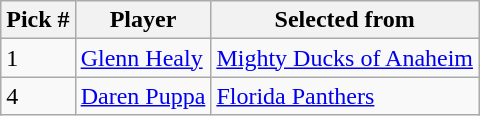<table class="wikitable">
<tr>
<th>Pick #</th>
<th>Player</th>
<th>Selected from</th>
</tr>
<tr>
<td>1</td>
<td><a href='#'>Glenn Healy</a></td>
<td><a href='#'>Mighty Ducks of Anaheim</a></td>
</tr>
<tr>
<td>4</td>
<td><a href='#'>Daren Puppa</a></td>
<td><a href='#'>Florida Panthers</a></td>
</tr>
</table>
